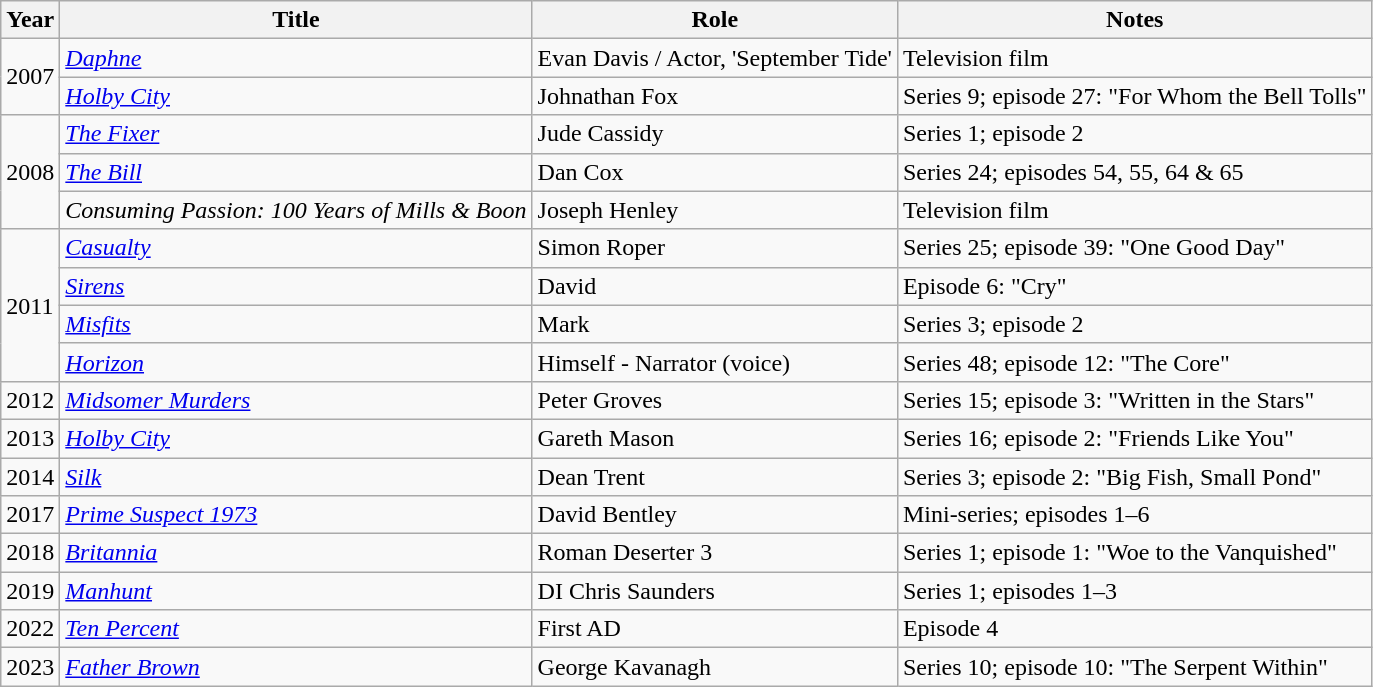<table class="wikitable sortable">
<tr>
<th>Year</th>
<th>Title</th>
<th>Role</th>
<th>Notes</th>
</tr>
<tr>
<td rowspan="2">2007</td>
<td><em><a href='#'>Daphne</a></em></td>
<td>Evan Davis / Actor, 'September Tide'</td>
<td>Television film</td>
</tr>
<tr>
<td><em><a href='#'>Holby City</a></em></td>
<td>Johnathan Fox</td>
<td>Series 9; episode 27: "For Whom the Bell Tolls"</td>
</tr>
<tr>
<td rowspan="3">2008</td>
<td><em><a href='#'>The Fixer</a></em></td>
<td>Jude Cassidy</td>
<td>Series 1; episode 2</td>
</tr>
<tr>
<td><em><a href='#'>The Bill</a></em></td>
<td>Dan Cox</td>
<td>Series 24; episodes 54, 55, 64 & 65</td>
</tr>
<tr>
<td><em>Consuming Passion: 100 Years of Mills & Boon</em></td>
<td>Joseph Henley</td>
<td>Television film</td>
</tr>
<tr>
<td rowspan="4">2011</td>
<td><em><a href='#'>Casualty</a></em></td>
<td>Simon Roper</td>
<td>Series 25; episode 39: "One Good Day"</td>
</tr>
<tr>
<td><em><a href='#'>Sirens</a></em></td>
<td>David</td>
<td>Episode 6: "Cry"</td>
</tr>
<tr>
<td><em><a href='#'>Misfits</a></em></td>
<td>Mark</td>
<td>Series 3; episode 2</td>
</tr>
<tr>
<td><em><a href='#'>Horizon</a></em></td>
<td>Himself - Narrator (voice)</td>
<td>Series 48; episode 12: "The Core"</td>
</tr>
<tr>
<td>2012</td>
<td><em><a href='#'>Midsomer Murders</a></em></td>
<td>Peter Groves</td>
<td>Series 15; episode 3: "Written in the Stars"</td>
</tr>
<tr>
<td>2013</td>
<td><em><a href='#'>Holby City</a></em></td>
<td>Gareth Mason</td>
<td>Series 16; episode 2: "Friends Like You"</td>
</tr>
<tr>
<td>2014</td>
<td><em><a href='#'>Silk</a></em></td>
<td>Dean Trent</td>
<td>Series 3; episode 2: "Big Fish, Small Pond"</td>
</tr>
<tr>
<td>2017</td>
<td><em><a href='#'>Prime Suspect 1973</a></em></td>
<td>David Bentley</td>
<td>Mini-series; episodes 1–6</td>
</tr>
<tr>
<td>2018</td>
<td><em><a href='#'>Britannia</a></em></td>
<td>Roman Deserter 3</td>
<td>Series 1; episode 1: "Woe to the Vanquished"</td>
</tr>
<tr>
<td>2019</td>
<td><em><a href='#'>Manhunt</a></em></td>
<td>DI Chris Saunders</td>
<td>Series 1; episodes 1–3</td>
</tr>
<tr>
<td>2022</td>
<td><em><a href='#'>Ten Percent</a></em></td>
<td>First AD</td>
<td>Episode 4</td>
</tr>
<tr>
<td>2023</td>
<td><em><a href='#'>Father Brown</a></em></td>
<td>George Kavanagh</td>
<td>Series 10; episode 10: "The Serpent Within"</td>
</tr>
</table>
